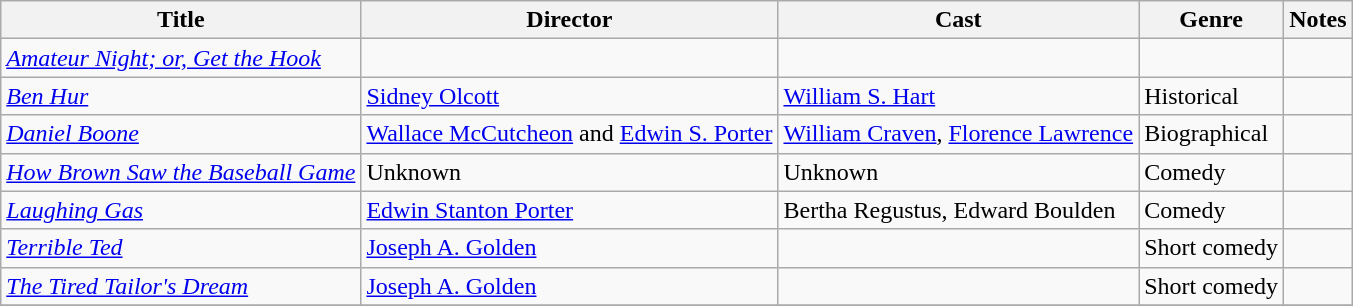<table class="wikitable">
<tr>
<th>Title</th>
<th>Director</th>
<th>Cast</th>
<th>Genre</th>
<th>Notes</th>
</tr>
<tr>
<td><em><a href='#'>Amateur Night; or, Get the Hook</a></em></td>
<td></td>
<td></td>
<td></td>
<td></td>
</tr>
<tr>
<td><em><a href='#'>Ben Hur</a></em></td>
<td><a href='#'>Sidney Olcott</a></td>
<td><a href='#'>William S. Hart</a></td>
<td>Historical</td>
<td></td>
</tr>
<tr>
<td><em><a href='#'>Daniel Boone</a></em></td>
<td><a href='#'>Wallace McCutcheon</a> and <a href='#'>Edwin S. Porter</a></td>
<td><a href='#'>William Craven</a>, <a href='#'>Florence Lawrence</a></td>
<td>Biographical</td>
<td></td>
</tr>
<tr>
<td><em><a href='#'>How Brown Saw the Baseball Game</a></em></td>
<td>Unknown</td>
<td>Unknown</td>
<td>Comedy</td>
<td></td>
</tr>
<tr>
<td><em><a href='#'>Laughing Gas</a></em></td>
<td><a href='#'>Edwin Stanton Porter</a></td>
<td>Bertha Regustus, Edward Boulden</td>
<td>Comedy</td>
<td></td>
</tr>
<tr>
<td><em><a href='#'>Terrible Ted</a></em></td>
<td><a href='#'>Joseph A. Golden</a></td>
<td></td>
<td>Short comedy</td>
<td></td>
</tr>
<tr>
<td><em><a href='#'>The Tired Tailor's Dream</a></em></td>
<td><a href='#'>Joseph A. Golden</a></td>
<td></td>
<td>Short comedy</td>
<td></td>
</tr>
<tr>
</tr>
</table>
